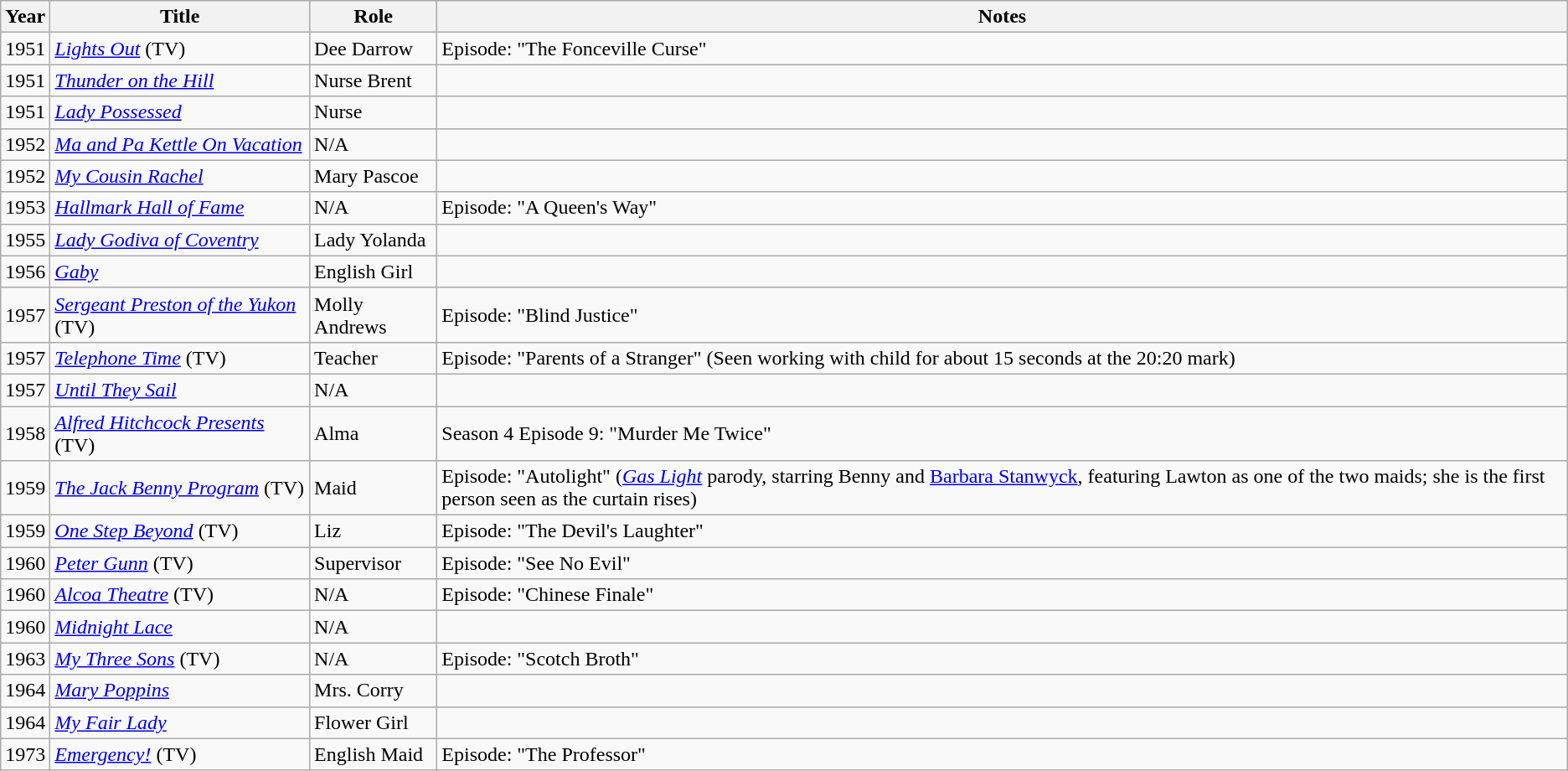<table class="wikitable">
<tr>
<th>Year</th>
<th>Title</th>
<th>Role</th>
<th>Notes</th>
</tr>
<tr>
<td>1951</td>
<td><em><a href='#'>Lights Out</a></em> (TV)</td>
<td>Dee Darrow</td>
<td>Episode: "The Fonceville Curse"</td>
</tr>
<tr>
<td>1951</td>
<td><em><a href='#'>Thunder on the Hill</a></em></td>
<td>Nurse Brent</td>
<td></td>
</tr>
<tr>
<td>1951</td>
<td><em><a href='#'>Lady Possessed</a></em></td>
<td>Nurse</td>
<td></td>
</tr>
<tr>
<td>1952</td>
<td><em><a href='#'>Ma and Pa Kettle On Vacation</a></em></td>
<td>N/A</td>
<td></td>
</tr>
<tr>
<td>1952</td>
<td><em><a href='#'>My Cousin Rachel</a></em></td>
<td>Mary Pascoe</td>
<td></td>
</tr>
<tr>
<td>1953</td>
<td><em><a href='#'>Hallmark Hall of Fame</a></em></td>
<td>N/A</td>
<td>Episode: "A Queen's Way"</td>
</tr>
<tr>
<td>1955</td>
<td><em><a href='#'>Lady Godiva of Coventry</a></em></td>
<td>Lady Yolanda</td>
<td></td>
</tr>
<tr>
<td>1956</td>
<td><em><a href='#'>Gaby</a></em></td>
<td>English Girl</td>
<td></td>
</tr>
<tr>
<td>1957</td>
<td><em><a href='#'>Sergeant Preston of the Yukon</a></em> (TV)</td>
<td>Molly Andrews</td>
<td>Episode: "Blind Justice"</td>
</tr>
<tr>
<td>1957</td>
<td><em><a href='#'>Telephone Time</a></em> (TV)</td>
<td>Teacher</td>
<td>Episode: "Parents of a Stranger" (Seen working with child for about 15 seconds at the 20:20 mark)</td>
</tr>
<tr>
<td>1957</td>
<td><em><a href='#'>Until They Sail</a></em></td>
<td>N/A</td>
<td></td>
</tr>
<tr>
<td>1958</td>
<td><em><a href='#'>Alfred Hitchcock Presents</a></em> (TV)</td>
<td>Alma</td>
<td>Season 4 Episode 9: "Murder Me Twice"</td>
</tr>
<tr>
<td>1959</td>
<td><em><a href='#'>The Jack Benny Program</a></em> (TV)</td>
<td>Maid</td>
<td>Episode: "Autolight" (<em><a href='#'>Gas Light</a></em> parody, starring Benny and <a href='#'>Barbara Stanwyck</a>, featuring Lawton as one of the two maids; she is the first person seen as the curtain rises)</td>
</tr>
<tr>
<td>1959</td>
<td><em><a href='#'>One Step Beyond</a></em> (TV)</td>
<td>Liz</td>
<td>Episode: "The Devil's Laughter"</td>
</tr>
<tr>
<td>1960</td>
<td><em><a href='#'>Peter Gunn</a></em> (TV)</td>
<td>Supervisor</td>
<td>Episode: "See No Evil"</td>
</tr>
<tr>
<td>1960</td>
<td><em><a href='#'>Alcoa Theatre</a></em> (TV)</td>
<td>N/A</td>
<td>Episode: "Chinese Finale"</td>
</tr>
<tr>
<td>1960</td>
<td><em><a href='#'>Midnight Lace</a></em></td>
<td>N/A</td>
<td></td>
</tr>
<tr>
<td>1963</td>
<td><em><a href='#'>My Three Sons</a></em> (TV)</td>
<td>N/A</td>
<td>Episode: "Scotch Broth"</td>
</tr>
<tr>
<td>1964</td>
<td><em><a href='#'>Mary Poppins</a></em></td>
<td>Mrs. Corry</td>
<td></td>
</tr>
<tr>
<td>1964</td>
<td><em><a href='#'>My Fair Lady</a></em></td>
<td>Flower Girl</td>
<td></td>
</tr>
<tr>
<td>1973</td>
<td><em><a href='#'>Emergency!</a></em> (TV)</td>
<td>English Maid</td>
<td>Episode: "The Professor"</td>
</tr>
</table>
